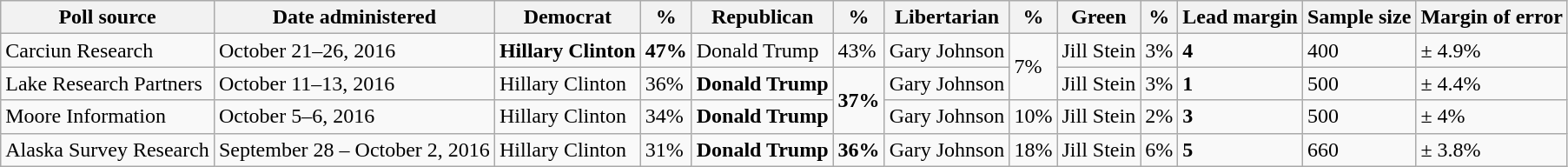<table class="wikitable">
<tr>
<th>Poll source</th>
<th>Date administered</th>
<th>Democrat</th>
<th>%</th>
<th>Republican</th>
<th>%</th>
<th>Libertarian</th>
<th>%</th>
<th>Green</th>
<th>%</th>
<th>Lead margin</th>
<th>Sample size</th>
<th>Margin of error</th>
</tr>
<tr>
<td>Carciun Research</td>
<td>October 21–26, 2016</td>
<td><strong>Hillary Clinton</strong></td>
<td><strong>47%</strong></td>
<td>Donald Trump</td>
<td>43%</td>
<td>Gary Johnson</td>
<td rowspan="2">7%</td>
<td>Jill Stein</td>
<td>3%</td>
<td><strong>4</strong></td>
<td>400</td>
<td>± 4.9%</td>
</tr>
<tr>
<td>Lake Research Partners</td>
<td>October 11–13, 2016</td>
<td>Hillary Clinton</td>
<td>36%</td>
<td><strong>Donald Trump</strong></td>
<td rowspan="2" ><strong>37%</strong></td>
<td>Gary Johnson</td>
<td>Jill Stein</td>
<td>3%</td>
<td><strong>1</strong></td>
<td>500</td>
<td>± 4.4%</td>
</tr>
<tr>
<td>Moore Information</td>
<td>October 5–6, 2016</td>
<td>Hillary Clinton</td>
<td>34%</td>
<td><strong>Donald Trump</strong></td>
<td>Gary Johnson</td>
<td>10%</td>
<td>Jill Stein</td>
<td>2%</td>
<td><strong>3</strong></td>
<td>500</td>
<td>± 4%</td>
</tr>
<tr>
<td>Alaska Survey Research</td>
<td>September 28 – October 2, 2016</td>
<td>Hillary Clinton</td>
<td>31%</td>
<td><strong>Donald Trump</strong></td>
<td><strong>36%</strong></td>
<td>Gary Johnson</td>
<td>18%</td>
<td>Jill Stein</td>
<td>6%</td>
<td><strong>5</strong></td>
<td>660</td>
<td>± 3.8%</td>
</tr>
</table>
